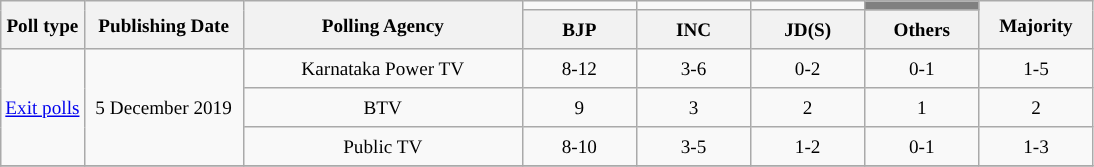<table class="wikitable sortable" style="text-align:center;font-size:80%;line-height:20px;">
<tr>
<th rowspan="2">Poll type</th>
<th class="wikitable" rowspan="2" style="width:100px;">Publishing Date</th>
<th rowspan="2" class="wikitable" style="width:180px;">Polling Agency</th>
<td></td>
<td></td>
<td></td>
<td style="background:gray;"></td>
<th rowspan="2" class="wikitable" style="width:70px;">Majority</th>
</tr>
<tr>
<th class="wikitable" style="width:70px;">BJP</th>
<th class="wikitable" style="width:70px;">INC</th>
<th class="wikitable" style="width:70px;">JD(S)</th>
<th class="wikitable" style="width:70px;">Others</th>
</tr>
<tr>
<td rowspan="3"><a href='#'>Exit polls</a></td>
<td rowspan="3">5 December 2019</td>
<td>Karnataka Power TV</td>
<td>8-12</td>
<td>3-6</td>
<td>0-2</td>
<td>0-1</td>
<td style="background:">1-5</td>
</tr>
<tr>
<td>BTV</td>
<td>9</td>
<td>3</td>
<td>2</td>
<td>1</td>
<td style="background:">2</td>
</tr>
<tr>
<td>Public TV</td>
<td>8-10</td>
<td>3-5</td>
<td>1-2</td>
<td>0-1</td>
<td style="background:">1-3</td>
</tr>
<tr>
</tr>
</table>
